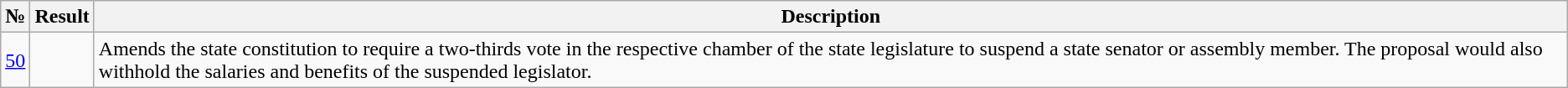<table class="wikitable">
<tr>
<th scope="col">№</th>
<th scope="col">Result</th>
<th scope="col">Description</th>
</tr>
<tr>
<td><a href='#'>50</a></td>
<td></td>
<td>Amends the state constitution to require a two-thirds vote in the respective chamber of the state legislature to suspend a state senator or assembly member. The proposal would also withhold the salaries and benefits of the suspended legislator.</td>
</tr>
</table>
